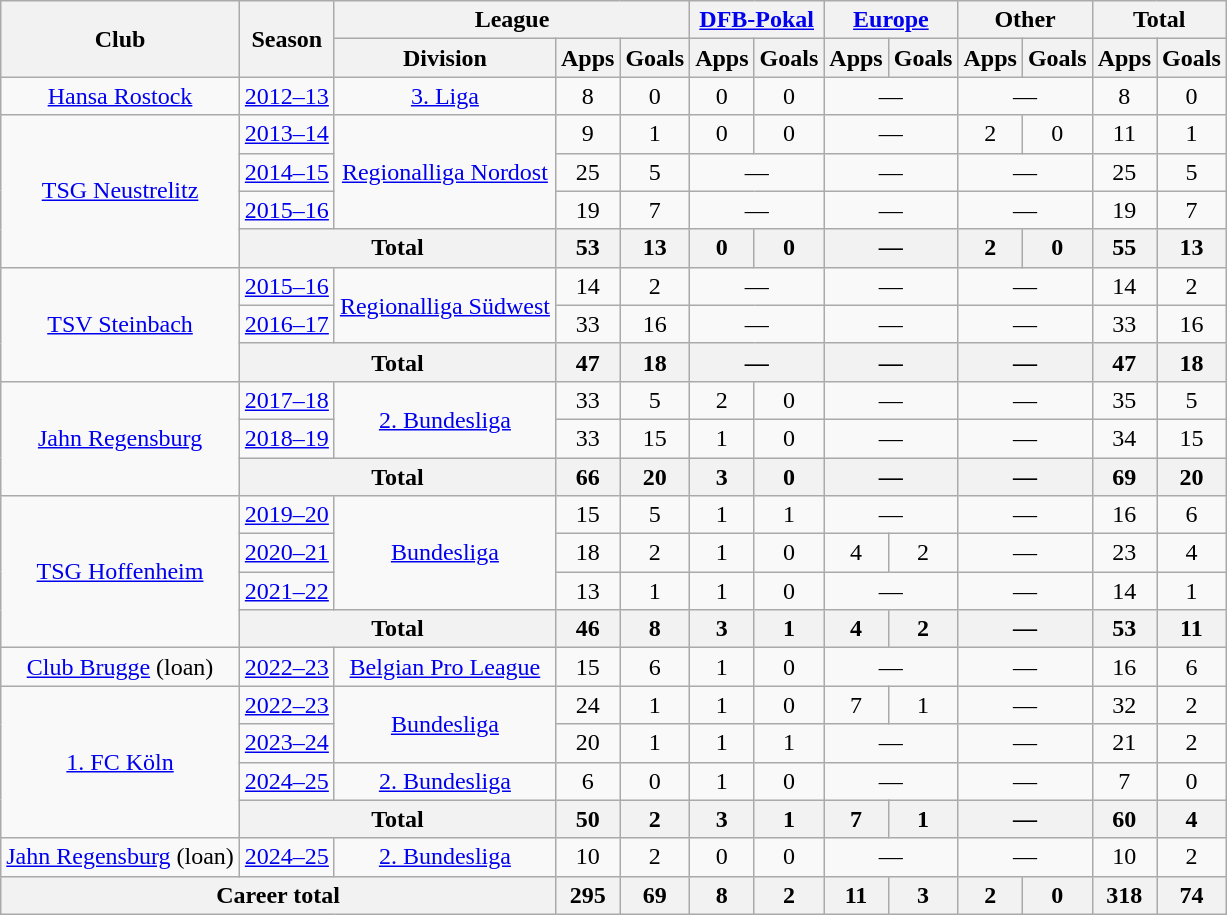<table class="wikitable" style="text-align:center">
<tr>
<th rowspan="2">Club</th>
<th rowspan="2">Season</th>
<th colspan="3">League</th>
<th colspan="2"><a href='#'>DFB-Pokal</a></th>
<th colspan="2"><a href='#'>Europe</a></th>
<th colspan="2">Other</th>
<th colspan="2">Total</th>
</tr>
<tr>
<th>Division</th>
<th>Apps</th>
<th>Goals</th>
<th>Apps</th>
<th>Goals</th>
<th>Apps</th>
<th>Goals</th>
<th>Apps</th>
<th>Goals</th>
<th>Apps</th>
<th>Goals</th>
</tr>
<tr>
<td><a href='#'>Hansa Rostock</a></td>
<td><a href='#'>2012–13</a></td>
<td><a href='#'>3. Liga</a></td>
<td>8</td>
<td>0</td>
<td>0</td>
<td>0</td>
<td colspan="2">—</td>
<td colspan="2">—</td>
<td>8</td>
<td>0</td>
</tr>
<tr>
<td rowspan="4"><a href='#'>TSG Neustrelitz</a></td>
<td><a href='#'>2013–14</a></td>
<td rowspan="3"><a href='#'>Regionalliga Nordost</a></td>
<td>9</td>
<td>1</td>
<td>0</td>
<td>0</td>
<td colspan="2">—</td>
<td>2</td>
<td>0</td>
<td>11</td>
<td>1</td>
</tr>
<tr>
<td><a href='#'>2014–15</a></td>
<td>25</td>
<td>5</td>
<td colspan="2">—</td>
<td colspan="2">—</td>
<td colspan="2">—</td>
<td>25</td>
<td>5</td>
</tr>
<tr>
<td><a href='#'>2015–16</a></td>
<td>19</td>
<td>7</td>
<td colspan="2">—</td>
<td colspan="2">—</td>
<td colspan="2">—</td>
<td>19</td>
<td>7</td>
</tr>
<tr>
<th colspan="2">Total</th>
<th>53</th>
<th>13</th>
<th>0</th>
<th>0</th>
<th colspan="2">—</th>
<th>2</th>
<th>0</th>
<th>55</th>
<th>13</th>
</tr>
<tr>
<td rowspan="3"><a href='#'>TSV Steinbach</a></td>
<td><a href='#'>2015–16</a></td>
<td rowspan="2"><a href='#'>Regionalliga Südwest</a></td>
<td>14</td>
<td>2</td>
<td colspan="2">—</td>
<td colspan="2">—</td>
<td colspan="2">—</td>
<td>14</td>
<td>2</td>
</tr>
<tr>
<td><a href='#'>2016–17</a></td>
<td>33</td>
<td>16</td>
<td colspan="2">—</td>
<td colspan="2">—</td>
<td colspan="2">—</td>
<td>33</td>
<td>16</td>
</tr>
<tr>
<th colspan="2">Total</th>
<th>47</th>
<th>18</th>
<th colspan="2">—</th>
<th colspan="2">—</th>
<th colspan="2">—</th>
<th>47</th>
<th>18</th>
</tr>
<tr>
<td rowspan="3"><a href='#'>Jahn Regensburg</a></td>
<td><a href='#'>2017–18</a></td>
<td rowspan="2"><a href='#'>2. Bundesliga</a></td>
<td>33</td>
<td>5</td>
<td>2</td>
<td>0</td>
<td colspan="2">—</td>
<td colspan="2">—</td>
<td>35</td>
<td>5</td>
</tr>
<tr>
<td><a href='#'>2018–19</a></td>
<td>33</td>
<td>15</td>
<td>1</td>
<td>0</td>
<td colspan="2">—</td>
<td colspan="2">—</td>
<td>34</td>
<td>15</td>
</tr>
<tr>
<th colspan="2">Total</th>
<th>66</th>
<th>20</th>
<th>3</th>
<th>0</th>
<th colspan="2">—</th>
<th colspan="2">—</th>
<th>69</th>
<th>20</th>
</tr>
<tr>
<td rowspan="4"><a href='#'>TSG Hoffenheim</a></td>
<td><a href='#'>2019–20</a></td>
<td rowspan="3"><a href='#'>Bundesliga</a></td>
<td>15</td>
<td>5</td>
<td>1</td>
<td>1</td>
<td colspan="2">—</td>
<td colspan="2">—</td>
<td>16</td>
<td>6</td>
</tr>
<tr>
<td><a href='#'>2020–21</a></td>
<td>18</td>
<td>2</td>
<td>1</td>
<td>0</td>
<td>4</td>
<td>2</td>
<td colspan="2">—</td>
<td>23</td>
<td>4</td>
</tr>
<tr>
<td><a href='#'>2021–22</a></td>
<td>13</td>
<td>1</td>
<td>1</td>
<td>0</td>
<td colspan="2">—</td>
<td colspan="2">—</td>
<td>14</td>
<td>1</td>
</tr>
<tr>
<th colspan="2">Total</th>
<th>46</th>
<th>8</th>
<th>3</th>
<th>1</th>
<th>4</th>
<th>2</th>
<th colspan="2">—</th>
<th>53</th>
<th>11</th>
</tr>
<tr>
<td><a href='#'>Club Brugge</a> (loan)</td>
<td><a href='#'>2022–23</a></td>
<td><a href='#'>Belgian Pro League</a></td>
<td>15</td>
<td>6</td>
<td>1</td>
<td>0</td>
<td colspan="2">—</td>
<td colspan="2">—</td>
<td>16</td>
<td>6</td>
</tr>
<tr>
<td rowspan="4"><a href='#'>1. FC Köln</a></td>
<td><a href='#'>2022–23</a></td>
<td rowspan="2"><a href='#'>Bundesliga</a></td>
<td>24</td>
<td>1</td>
<td>1</td>
<td>0</td>
<td>7</td>
<td>1</td>
<td colspan="2">—</td>
<td>32</td>
<td>2</td>
</tr>
<tr>
<td><a href='#'>2023–24</a></td>
<td>20</td>
<td>1</td>
<td>1</td>
<td>1</td>
<td colspan="2">—</td>
<td colspan="2">—</td>
<td>21</td>
<td>2</td>
</tr>
<tr>
<td><a href='#'>2024–25</a></td>
<td><a href='#'>2. Bundesliga</a></td>
<td>6</td>
<td>0</td>
<td>1</td>
<td>0</td>
<td colspan="2">—</td>
<td colspan="2">—</td>
<td>7</td>
<td>0</td>
</tr>
<tr>
<th colspan="2">Total</th>
<th>50</th>
<th>2</th>
<th>3</th>
<th>1</th>
<th>7</th>
<th>1</th>
<th colspan="2">—</th>
<th>60</th>
<th>4</th>
</tr>
<tr>
<td><a href='#'>Jahn Regensburg</a> (loan)</td>
<td><a href='#'>2024–25</a></td>
<td><a href='#'>2. Bundesliga</a></td>
<td>10</td>
<td>2</td>
<td>0</td>
<td>0</td>
<td colspan="2">—</td>
<td colspan="2">—</td>
<td>10</td>
<td>2</td>
</tr>
<tr>
<th colspan="3">Career total</th>
<th>295</th>
<th>69</th>
<th>8</th>
<th>2</th>
<th>11</th>
<th>3</th>
<th>2</th>
<th>0</th>
<th>318</th>
<th>74</th>
</tr>
</table>
